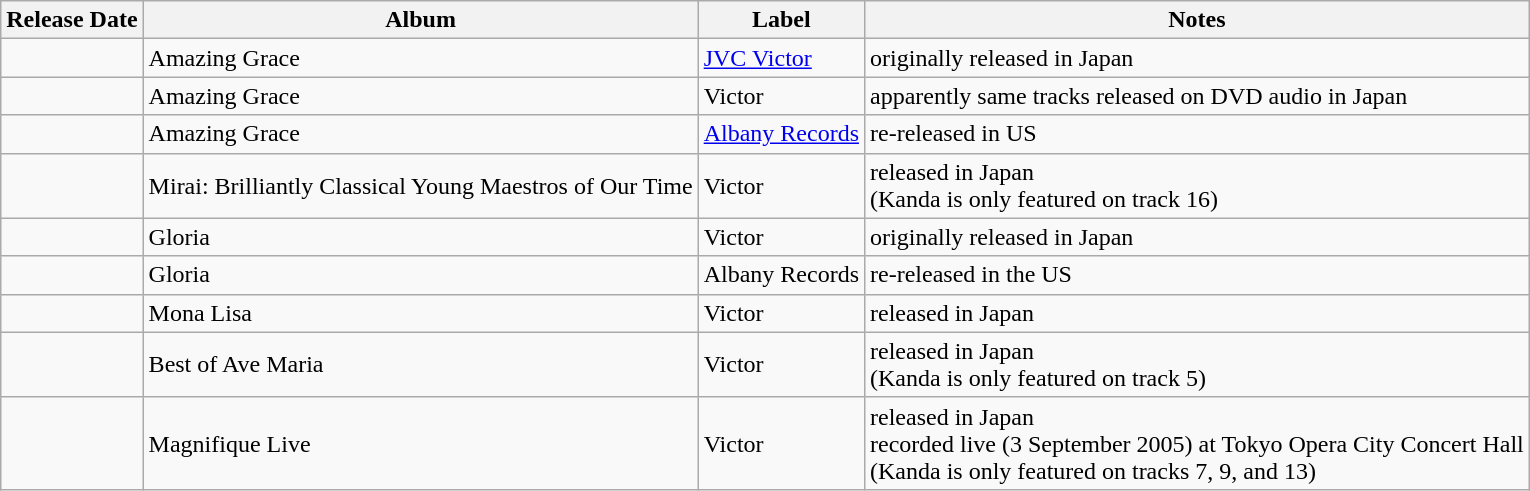<table class="wikitable sortable">
<tr>
<th>Release Date</th>
<th>Album</th>
<th>Label</th>
<th class="unsortable">Notes</th>
</tr>
<tr>
<td></td>
<td>Amazing Grace</td>
<td><a href='#'>JVC Victor</a></td>
<td>originally released in Japan </td>
</tr>
<tr>
<td></td>
<td>Amazing Grace</td>
<td>Victor</td>
<td>apparently same tracks released on DVD audio in Japan </td>
</tr>
<tr>
<td></td>
<td>Amazing Grace</td>
<td><a href='#'>Albany Records</a></td>
<td>re-released in US </td>
</tr>
<tr>
<td></td>
<td>Mirai: Brilliantly Classical Young Maestros of Our Time</td>
<td>Victor</td>
<td>released in Japan<br>(Kanda is only featured on track 16) </td>
</tr>
<tr>
<td></td>
<td>Gloria</td>
<td>Victor</td>
<td>originally released in Japan </td>
</tr>
<tr>
<td></td>
<td>Gloria</td>
<td>Albany Records</td>
<td>re-released in the US </td>
</tr>
<tr>
<td></td>
<td>Mona Lisa</td>
<td>Victor</td>
<td>released in Japan </td>
</tr>
<tr>
<td></td>
<td>Best of Ave Maria</td>
<td>Victor</td>
<td>released in Japan<br>(Kanda is only featured on track 5) </td>
</tr>
<tr>
<td></td>
<td>Magnifique Live</td>
<td>Victor</td>
<td>released in Japan<br>recorded live (3 September 2005) at Tokyo Opera City Concert Hall<br>(Kanda is only featured on tracks 7, 9, and 13) </td>
</tr>
</table>
